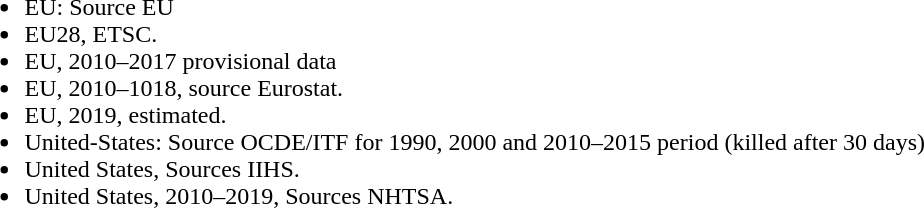<table>
<tr>
<td></td>
</tr>
<tr>
<td colspan=2><br><ul><li>EU: Source EU</li><li>EU28, ETSC.</li><li>EU, 2010–2017 provisional data</li><li>EU, 2010–1018, source Eurostat.</li><li>EU, 2019, estimated.</li><li>United-States: Source OCDE/ITF for 1990, 2000 and 2010–2015 period (killed after 30 days)</li><li>United States, Sources IIHS.</li><li>United States, 2010–2019, Sources NHTSA.</li></ul></td>
</tr>
</table>
